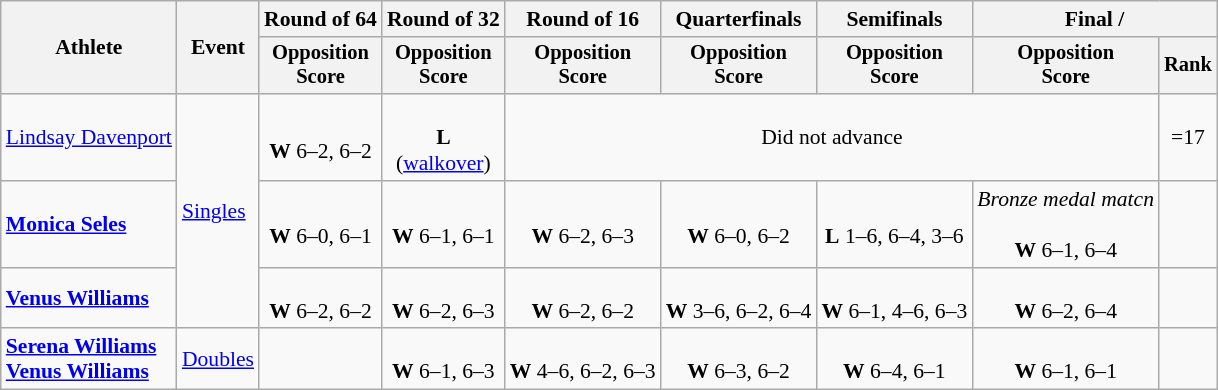<table class=wikitable style=font-size:90%;text-align:center>
<tr>
<th rowspan=2>Athlete</th>
<th rowspan=2>Event</th>
<th>Round of 64</th>
<th>Round of 32</th>
<th>Round of 16</th>
<th>Quarterfinals</th>
<th>Semifinals</th>
<th colspan=2>Final / </th>
</tr>
<tr style=font-size:95%>
<th>Opposition<br>Score</th>
<th>Opposition<br>Score</th>
<th>Opposition<br>Score</th>
<th>Opposition<br>Score</th>
<th>Opposition<br>Score</th>
<th>Opposition<br>Score</th>
<th>Rank</th>
</tr>
<tr>
<td align=left><a href='#'>Lindsay Davenport</a></td>
<td align=left rowspan=3><a href='#'>Singles</a></td>
<td><br><strong>W</strong> 6–2, 6–2</td>
<td><br><strong>L</strong><br>(<a href='#'>walkover</a>)</td>
<td colspan=4>Did not advance</td>
<td>=17</td>
</tr>
<tr>
<td align=left><strong><a href='#'>Monica Seles</a></strong></td>
<td><br><strong>W</strong> 6–0, 6–1</td>
<td><br><strong>W</strong> 6–1, 6–1</td>
<td><br><strong>W</strong> 6–2, 6–3</td>
<td><br><strong>W</strong> 6–0, 6–2</td>
<td><br><strong>L</strong> 1–6, 6–4, 3–6</td>
<td><em>Bronze medal matcn</em><br><br><strong>W</strong> 6–1, 6–4</td>
<td></td>
</tr>
<tr>
<td align=left><strong><a href='#'>Venus Williams</a></strong></td>
<td><br><strong>W</strong> 6–2, 6–2</td>
<td><br><strong>W</strong> 6–2, 6–3</td>
<td><br><strong>W</strong> 6–2, 6–2</td>
<td><br><strong>W</strong> 3–6, 6–2, 6–4</td>
<td><br><strong>W</strong> 6–1, 4–6, 6–3</td>
<td><br><strong>W</strong> 6–2, 6–4</td>
<td></td>
</tr>
<tr>
<td align=left><strong><a href='#'>Serena Williams</a><br><a href='#'>Venus Williams</a></strong></td>
<td align=left><a href='#'>Doubles</a></td>
<td></td>
<td><br><strong>W</strong> 6–1, 6–3</td>
<td><br> <strong>W</strong> 4–6, 6–2, 6–3</td>
<td><br><strong>W</strong> 6–3, 6–2</td>
<td><br><strong>W</strong> 6–4, 6–1</td>
<td><br><strong>W</strong> 6–1, 6–1</td>
<td></td>
</tr>
</table>
